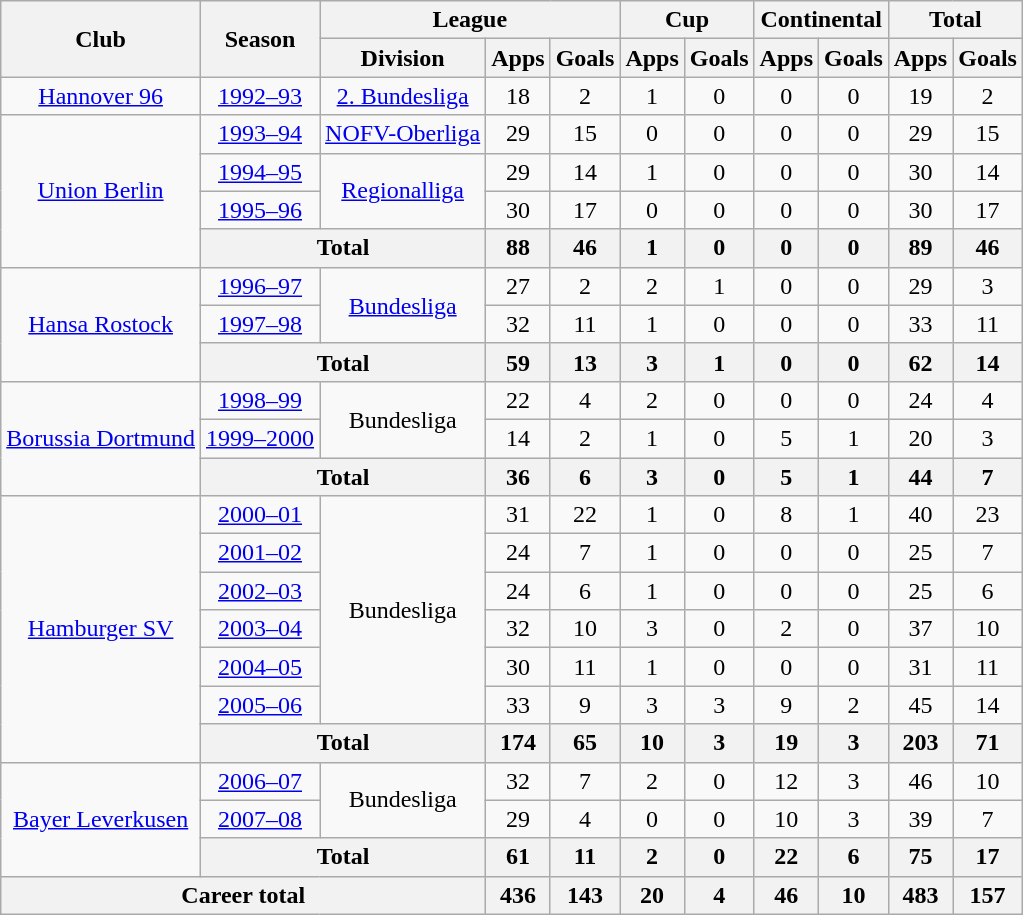<table class="wikitable" style="text-align:center">
<tr>
<th rowspan="2">Club</th>
<th rowspan="2">Season</th>
<th colspan="3">League</th>
<th colspan="2">Cup</th>
<th colspan="2">Continental</th>
<th colspan="2">Total</th>
</tr>
<tr>
<th>Division</th>
<th>Apps</th>
<th>Goals</th>
<th>Apps</th>
<th>Goals</th>
<th>Apps</th>
<th>Goals</th>
<th>Apps</th>
<th>Goals</th>
</tr>
<tr>
<td><a href='#'>Hannover 96</a></td>
<td><a href='#'>1992–93</a></td>
<td><a href='#'>2. Bundesliga</a></td>
<td>18</td>
<td>2</td>
<td>1</td>
<td>0</td>
<td>0</td>
<td>0</td>
<td>19</td>
<td>2</td>
</tr>
<tr>
<td rowspan="4"><a href='#'>Union Berlin</a></td>
<td><a href='#'>1993–94</a></td>
<td><a href='#'>NOFV-Oberliga</a></td>
<td>29</td>
<td>15</td>
<td>0</td>
<td>0</td>
<td>0</td>
<td>0</td>
<td>29</td>
<td>15</td>
</tr>
<tr>
<td><a href='#'>1994–95</a></td>
<td rowspan="2"><a href='#'>Regionalliga</a></td>
<td>29</td>
<td>14</td>
<td>1</td>
<td>0</td>
<td>0</td>
<td>0</td>
<td>30</td>
<td>14</td>
</tr>
<tr>
<td><a href='#'>1995–96</a></td>
<td>30</td>
<td>17</td>
<td>0</td>
<td>0</td>
<td>0</td>
<td>0</td>
<td>30</td>
<td>17</td>
</tr>
<tr>
<th colspan="2">Total</th>
<th>88</th>
<th>46</th>
<th>1</th>
<th>0</th>
<th>0</th>
<th>0</th>
<th>89</th>
<th>46</th>
</tr>
<tr>
<td rowspan="3"><a href='#'>Hansa Rostock</a></td>
<td><a href='#'>1996–97</a></td>
<td rowspan="2"><a href='#'>Bundesliga</a></td>
<td>27</td>
<td>2</td>
<td>2</td>
<td>1</td>
<td>0</td>
<td>0</td>
<td>29</td>
<td>3</td>
</tr>
<tr>
<td><a href='#'>1997–98</a></td>
<td>32</td>
<td>11</td>
<td>1</td>
<td>0</td>
<td>0</td>
<td>0</td>
<td>33</td>
<td>11</td>
</tr>
<tr>
<th colspan="2">Total</th>
<th>59</th>
<th>13</th>
<th>3</th>
<th>1</th>
<th>0</th>
<th>0</th>
<th>62</th>
<th>14</th>
</tr>
<tr>
<td rowspan="3"><a href='#'>Borussia Dortmund</a></td>
<td><a href='#'>1998–99</a></td>
<td rowspan="2">Bundesliga</td>
<td>22</td>
<td>4</td>
<td>2</td>
<td>0</td>
<td>0</td>
<td>0</td>
<td>24</td>
<td>4</td>
</tr>
<tr>
<td><a href='#'>1999–2000</a></td>
<td>14</td>
<td>2</td>
<td>1</td>
<td>0</td>
<td>5</td>
<td>1</td>
<td>20</td>
<td>3</td>
</tr>
<tr>
<th colspan="2">Total</th>
<th>36</th>
<th>6</th>
<th>3</th>
<th>0</th>
<th>5</th>
<th>1</th>
<th>44</th>
<th>7</th>
</tr>
<tr>
<td rowspan="7"><a href='#'>Hamburger SV</a></td>
<td><a href='#'>2000–01</a></td>
<td rowspan="6">Bundesliga</td>
<td>31</td>
<td>22</td>
<td>1</td>
<td>0</td>
<td>8</td>
<td>1</td>
<td>40</td>
<td>23</td>
</tr>
<tr>
<td><a href='#'>2001–02</a></td>
<td>24</td>
<td>7</td>
<td>1</td>
<td>0</td>
<td>0</td>
<td>0</td>
<td>25</td>
<td>7</td>
</tr>
<tr>
<td><a href='#'>2002–03</a></td>
<td>24</td>
<td>6</td>
<td>1</td>
<td>0</td>
<td>0</td>
<td>0</td>
<td>25</td>
<td>6</td>
</tr>
<tr>
<td><a href='#'>2003–04</a></td>
<td>32</td>
<td>10</td>
<td>3</td>
<td>0</td>
<td>2</td>
<td>0</td>
<td>37</td>
<td>10</td>
</tr>
<tr>
<td><a href='#'>2004–05</a></td>
<td>30</td>
<td>11</td>
<td>1</td>
<td>0</td>
<td>0</td>
<td>0</td>
<td>31</td>
<td>11</td>
</tr>
<tr>
<td><a href='#'>2005–06</a></td>
<td>33</td>
<td>9</td>
<td>3</td>
<td>3</td>
<td>9</td>
<td>2</td>
<td>45</td>
<td>14</td>
</tr>
<tr>
<th colspan="2">Total</th>
<th>174</th>
<th>65</th>
<th>10</th>
<th>3</th>
<th>19</th>
<th>3</th>
<th>203</th>
<th>71</th>
</tr>
<tr>
<td rowspan="3"><a href='#'>Bayer Leverkusen</a></td>
<td><a href='#'>2006–07</a></td>
<td rowspan="2">Bundesliga</td>
<td>32</td>
<td>7</td>
<td>2</td>
<td>0</td>
<td>12</td>
<td>3</td>
<td>46</td>
<td>10</td>
</tr>
<tr>
<td><a href='#'>2007–08</a></td>
<td>29</td>
<td>4</td>
<td>0</td>
<td>0</td>
<td>10</td>
<td>3</td>
<td>39</td>
<td>7</td>
</tr>
<tr>
<th colspan="2">Total</th>
<th>61</th>
<th>11</th>
<th>2</th>
<th>0</th>
<th>22</th>
<th>6</th>
<th>75</th>
<th>17</th>
</tr>
<tr>
<th colspan="3">Career total</th>
<th>436</th>
<th>143</th>
<th>20</th>
<th>4</th>
<th>46</th>
<th>10</th>
<th>483</th>
<th>157</th>
</tr>
</table>
